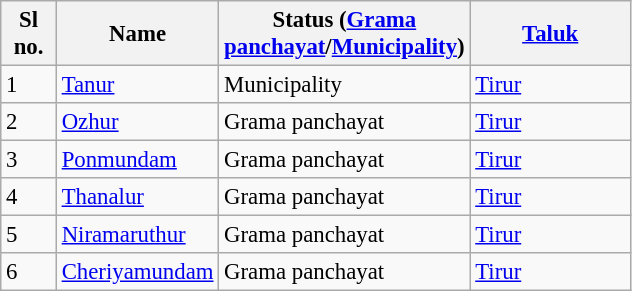<table class="wikitable sortable" style="font-size: 95%;">
<tr>
<th width="30px">Sl no.</th>
<th width="100px">Name</th>
<th width="130px">Status (<a href='#'>Grama panchayat</a>/<a href='#'>Municipality</a>)</th>
<th width="100px"><a href='#'>Taluk</a></th>
</tr>
<tr>
<td>1</td>
<td><a href='#'>Tanur</a></td>
<td>Municipality</td>
<td><a href='#'>Tirur</a></td>
</tr>
<tr>
<td>2</td>
<td><a href='#'>Ozhur</a></td>
<td>Grama panchayat</td>
<td><a href='#'>Tirur</a></td>
</tr>
<tr>
<td>3</td>
<td><a href='#'>Ponmundam</a></td>
<td>Grama panchayat</td>
<td><a href='#'>Tirur</a></td>
</tr>
<tr>
<td>4</td>
<td><a href='#'>Thanalur</a></td>
<td>Grama panchayat</td>
<td><a href='#'>Tirur</a></td>
</tr>
<tr>
<td>5</td>
<td><a href='#'>Niramaruthur</a></td>
<td>Grama panchayat</td>
<td><a href='#'>Tirur</a></td>
</tr>
<tr>
<td>6</td>
<td><a href='#'>Cheriyamundam</a></td>
<td>Grama panchayat</td>
<td><a href='#'>Tirur</a></td>
</tr>
</table>
